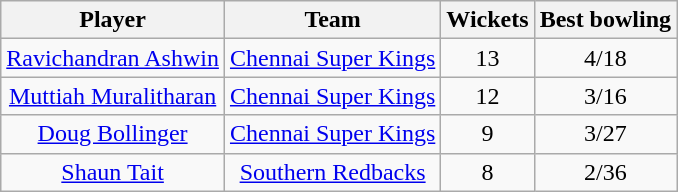<table class="wikitable" style="text-align:center;">
<tr>
<th>Player</th>
<th>Team</th>
<th>Wickets</th>
<th>Best bowling</th>
</tr>
<tr>
<td><a href='#'>Ravichandran Ashwin</a></td>
<td><a href='#'>Chennai Super Kings</a></td>
<td>13</td>
<td>4/18</td>
</tr>
<tr>
<td><a href='#'>Muttiah Muralitharan</a></td>
<td><a href='#'>Chennai Super Kings</a></td>
<td>12</td>
<td>3/16</td>
</tr>
<tr>
<td><a href='#'>Doug Bollinger</a></td>
<td><a href='#'>Chennai Super Kings</a></td>
<td>9</td>
<td>3/27</td>
</tr>
<tr>
<td><a href='#'>Shaun Tait</a></td>
<td><a href='#'>Southern Redbacks</a></td>
<td>8</td>
<td>2/36</td>
</tr>
</table>
